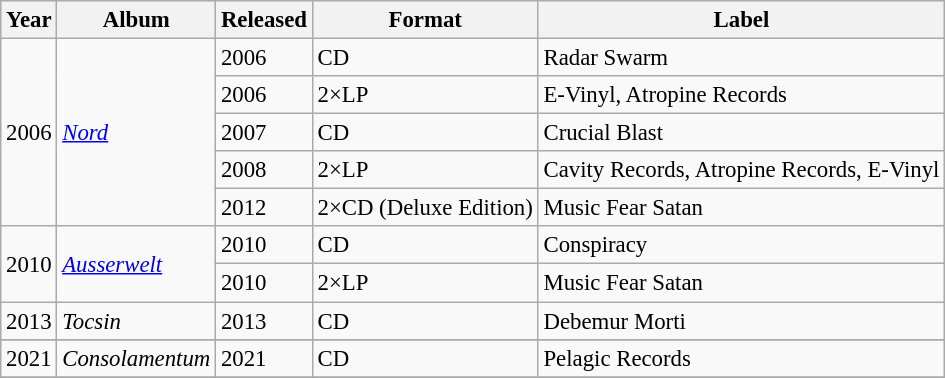<table class="wikitable" style="font-size: 95%;">
<tr>
<th>Year</th>
<th>Album</th>
<th>Released</th>
<th>Format</th>
<th>Label</th>
</tr>
<tr>
<td rowspan="5">2006</td>
<td rowspan="5"><em><a href='#'>Nord</a></em></td>
<td>2006</td>
<td>CD</td>
<td>Radar Swarm</td>
</tr>
<tr>
<td>2006</td>
<td>2×LP</td>
<td>E-Vinyl, Atropine Records</td>
</tr>
<tr>
<td>2007</td>
<td>CD</td>
<td>Crucial Blast</td>
</tr>
<tr>
<td>2008</td>
<td>2×LP</td>
<td>Cavity Records, Atropine Records, E-Vinyl</td>
</tr>
<tr>
<td>2012</td>
<td>2×CD (Deluxe Edition)</td>
<td>Music Fear Satan</td>
</tr>
<tr>
<td rowspan="2">2010</td>
<td rowspan="2"><em><a href='#'>Ausserwelt</a></em></td>
<td>2010</td>
<td>CD</td>
<td>Conspiracy</td>
</tr>
<tr>
<td>2010</td>
<td>2×LP</td>
<td>Music Fear Satan</td>
</tr>
<tr>
<td>2013</td>
<td><em>Tocsin</em></td>
<td>2013</td>
<td>CD</td>
<td>Debemur Morti</td>
</tr>
<tr>
</tr>
<tr>
<td>2021</td>
<td><em>Consolamentum</em></td>
<td>2021</td>
<td>CD</td>
<td>Pelagic Records</td>
</tr>
<tr>
</tr>
</table>
